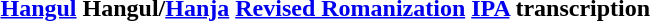<table>
<tr>
<th><a href='#'>Hangul</a></th>
<th>Hangul/<a href='#'>Hanja</a></th>
<th><a href='#'>Revised Romanization</a></th>
<th><a href='#'>IPA</a> transcription</th>
</tr>
<tr style="valign:top;white-space:nowrap;">
<td></td>
<td></td>
<td></td>
<td></td>
</tr>
<tr style="valign:top;white-space:nowrap;">
<td></td>
<td></td>
<td></td>
<td></td>
</tr>
<tr style="valign:top;white-space:nowrap;">
<td></td>
<td></td>
<td></td>
<td></td>
</tr>
<tr style="valign:top;white-space:nowrap;">
<td></td>
<td></td>
<td></td>
<td></td>
</tr>
</table>
